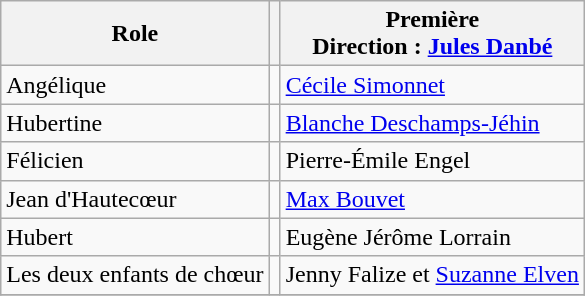<table class="wikitable">
<tr>
<th>Role</th>
<th></th>
<th>Première<br>Direction : <a href='#'>Jules Danbé</a></th>
</tr>
<tr>
<td>Angélique</td>
<td></td>
<td><a href='#'>Cécile Simonnet</a></td>
</tr>
<tr>
<td>Hubertine</td>
<td></td>
<td><a href='#'>Blanche Deschamps-Jéhin</a></td>
</tr>
<tr>
<td>Félicien</td>
<td></td>
<td>Pierre-Émile Engel</td>
</tr>
<tr>
<td>Jean d'Hautecœur</td>
<td></td>
<td><a href='#'>Max Bouvet</a></td>
</tr>
<tr>
<td>Hubert</td>
<td></td>
<td>Eugène Jérôme Lorrain</td>
</tr>
<tr>
<td>Les deux enfants de chœur</td>
<td></td>
<td>Jenny Falize et <a href='#'>Suzanne Elven</a></td>
</tr>
<tr>
</tr>
</table>
